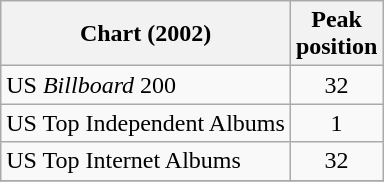<table class="wikitable sortable">
<tr>
<th>Chart (2002)</th>
<th>Peak<br>position</th>
</tr>
<tr>
<td>US <em>Billboard</em> 200</td>
<td align="center">32</td>
</tr>
<tr>
<td>US Top Independent Albums</td>
<td align="center">1</td>
</tr>
<tr>
<td>US Top Internet Albums</td>
<td align="center">32</td>
</tr>
<tr>
</tr>
</table>
